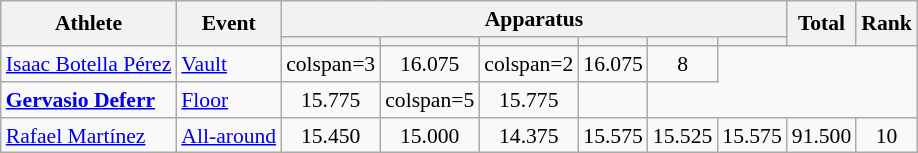<table class="wikitable" style="font-size:90%">
<tr>
<th rowspan=2>Athlete</th>
<th rowspan=2>Event</th>
<th colspan =6>Apparatus</th>
<th rowspan=2>Total</th>
<th rowspan=2>Rank</th>
</tr>
<tr style="font-size:95%">
<th></th>
<th></th>
<th></th>
<th></th>
<th></th>
<th></th>
</tr>
<tr align=center>
<td align=left><a href='#'>Isaac Botella Pérez</a></td>
<td align=left><a href='#'>Vault</a></td>
<td>colspan=3 </td>
<td>16.075</td>
<td>colspan=2 </td>
<td>16.075</td>
<td>8</td>
</tr>
<tr align=center>
<td align=left><strong><a href='#'>Gervasio Deferr</a></strong></td>
<td align=left><a href='#'>Floor</a></td>
<td>15.775</td>
<td>colspan=5 </td>
<td>15.775</td>
<td></td>
</tr>
<tr align=center>
<td align=left><a href='#'>Rafael Martínez</a></td>
<td align=left><a href='#'>All-around</a></td>
<td>15.450</td>
<td>15.000</td>
<td>14.375</td>
<td>15.575</td>
<td>15.525</td>
<td>15.575</td>
<td>91.500</td>
<td>10</td>
</tr>
</table>
